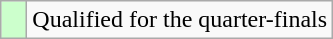<table class="wikitable">
<tr>
<td width=10px bgcolor="#ccffcc"></td>
<td>Qualified for the quarter-finals</td>
</tr>
</table>
